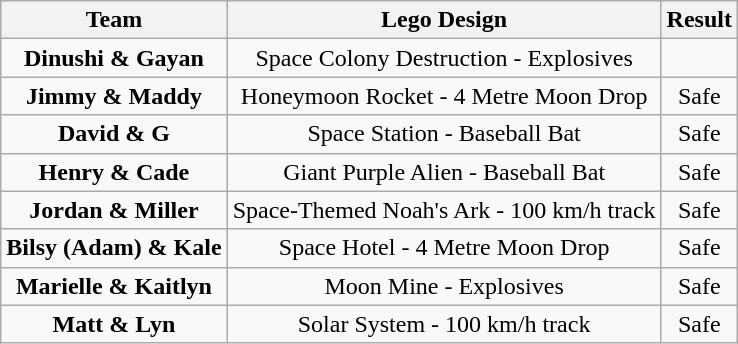<table class="wikitable" style="text-align:center">
<tr valign="top">
<th>Team</th>
<th>Lego Design</th>
<th>Result</th>
</tr>
<tr>
<td><strong>Dinushi & Gayan</strong></td>
<td>Space Colony Destruction - Explosives</td>
<td></td>
</tr>
<tr>
<td><strong>Jimmy & Maddy</strong></td>
<td>Honeymoon Rocket - 4 Metre Moon Drop</td>
<td>Safe</td>
</tr>
<tr>
<td><strong>David & G</strong></td>
<td>Space Station - Baseball Bat</td>
<td>Safe</td>
</tr>
<tr>
<td><strong>Henry & Cade</strong></td>
<td>Giant Purple Alien - Baseball Bat</td>
<td>Safe</td>
</tr>
<tr>
<td><strong>Jordan & Miller</strong></td>
<td>Space-Themed Noah's Ark - 100 km/h track</td>
<td>Safe</td>
</tr>
<tr>
<td><strong>Bilsy (Adam) & Kale</strong></td>
<td>Space Hotel - 4 Metre Moon Drop</td>
<td>Safe</td>
</tr>
<tr>
<td><strong>Marielle & Kaitlyn</strong></td>
<td>Moon Mine - Explosives</td>
<td>Safe</td>
</tr>
<tr>
<td><strong>Matt & Lyn</strong></td>
<td>Solar System - 100 km/h track</td>
<td>Safe</td>
</tr>
</table>
